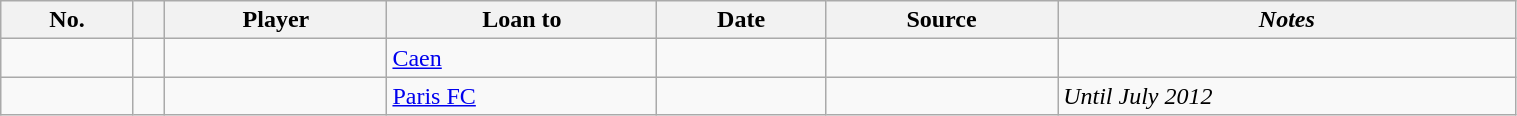<table class="wikitable sortable" style="width:80%; text-align:center; font-size:100%; text-align:left;">
<tr>
<th>No.</th>
<th></th>
<th>Player</th>
<th>Loan to</th>
<th>Date</th>
<th>Source</th>
<th><em>Notes</em></th>
</tr>
<tr>
<td></td>
<td text-align:center;></td>
<td></td>
<td> <a href='#'>Caen</a></td>
<td></td>
<td></td>
<td></td>
</tr>
<tr>
<td></td>
<td></td>
<td></td>
<td> <a href='#'>Paris FC</a></td>
<td></td>
<td></td>
<td><em>Until July 2012</em></td>
</tr>
</table>
